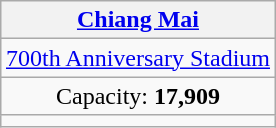<table class="wikitable" style="text-align:center;margin:1em auto;">
<tr>
<th colspan="1"><a href='#'>Chiang Mai</a></th>
</tr>
<tr>
<td><a href='#'>700th Anniversary Stadium</a></td>
</tr>
<tr>
<td>Capacity: <strong>17,909</strong></td>
</tr>
<tr>
<td></td>
</tr>
</table>
